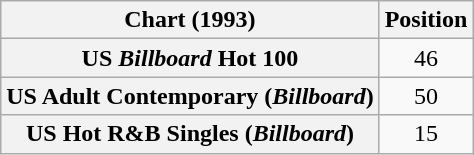<table class="wikitable sortable plainrowheaders" style="text-align:center">
<tr>
<th scope="col">Chart (1993)</th>
<th scope="col">Position</th>
</tr>
<tr>
<th scope="row">US <em>Billboard</em> Hot 100</th>
<td>46</td>
</tr>
<tr>
<th scope="row">US Adult Contemporary (<em>Billboard</em>)</th>
<td>50</td>
</tr>
<tr>
<th scope="row">US Hot R&B Singles (<em>Billboard</em>)</th>
<td>15</td>
</tr>
</table>
